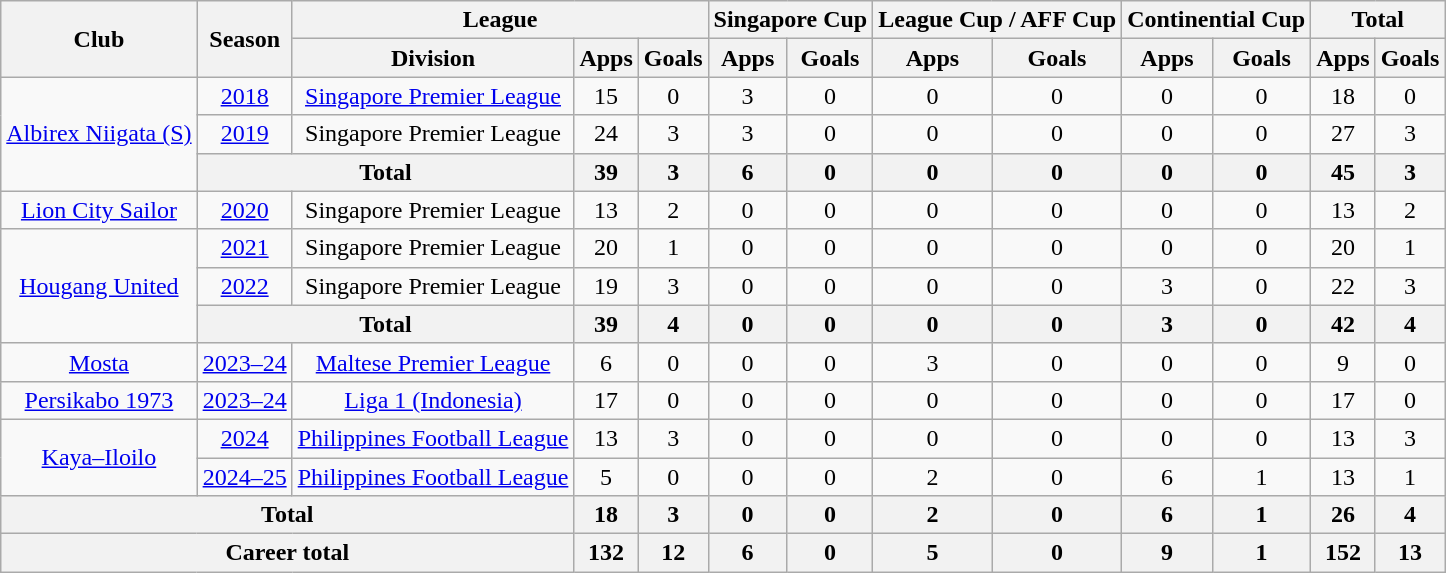<table class="wikitable" style="text-align:center">
<tr>
<th rowspan="2">Club</th>
<th rowspan="2">Season</th>
<th colspan="3">League</th>
<th colspan="2">Singapore Cup</th>
<th colspan="2">League Cup / AFF Cup</th>
<th colspan="2">Continential Cup</th>
<th colspan="2">Total</th>
</tr>
<tr>
<th>Division</th>
<th>Apps</th>
<th>Goals</th>
<th>Apps</th>
<th>Goals</th>
<th>Apps</th>
<th>Goals</th>
<th>Apps</th>
<th>Goals</th>
<th>Apps</th>
<th>Goals</th>
</tr>
<tr>
<td rowspan="3"><a href='#'>Albirex Niigata (S)</a></td>
<td><a href='#'>2018</a></td>
<td><a href='#'>Singapore Premier League</a></td>
<td>15</td>
<td>0</td>
<td>3</td>
<td>0</td>
<td>0</td>
<td>0</td>
<td>0</td>
<td>0</td>
<td>18</td>
<td>0</td>
</tr>
<tr>
<td><a href='#'>2019</a></td>
<td>Singapore Premier League</td>
<td>24</td>
<td>3</td>
<td>3</td>
<td>0</td>
<td>0</td>
<td>0</td>
<td>0</td>
<td>0</td>
<td>27</td>
<td>3</td>
</tr>
<tr>
<th colspan=2>Total</th>
<th>39</th>
<th>3</th>
<th>6</th>
<th>0</th>
<th>0</th>
<th>0</th>
<th>0</th>
<th>0</th>
<th>45</th>
<th>3</th>
</tr>
<tr>
<td><a href='#'>Lion City Sailor</a></td>
<td><a href='#'>2020</a></td>
<td>Singapore Premier League</td>
<td>13</td>
<td>2</td>
<td>0</td>
<td>0</td>
<td>0</td>
<td>0</td>
<td>0</td>
<td>0</td>
<td>13</td>
<td>2</td>
</tr>
<tr>
<td rowspan="3"><a href='#'>Hougang United</a></td>
<td><a href='#'>2021</a></td>
<td>Singapore Premier League</td>
<td>20</td>
<td>1</td>
<td>0</td>
<td>0</td>
<td>0</td>
<td>0</td>
<td>0</td>
<td>0</td>
<td>20</td>
<td>1</td>
</tr>
<tr>
<td><a href='#'>2022</a></td>
<td>Singapore Premier League</td>
<td>19</td>
<td>3</td>
<td>0</td>
<td>0</td>
<td>0</td>
<td>0</td>
<td>3</td>
<td>0</td>
<td>22</td>
<td>3</td>
</tr>
<tr>
<th colspan=2>Total</th>
<th>39</th>
<th>4</th>
<th>0</th>
<th>0</th>
<th>0</th>
<th>0</th>
<th>3</th>
<th>0</th>
<th>42</th>
<th>4</th>
</tr>
<tr>
<td><a href='#'>Mosta</a></td>
<td><a href='#'>2023–24</a></td>
<td><a href='#'>Maltese Premier League</a></td>
<td>6</td>
<td>0</td>
<td>0</td>
<td>0</td>
<td>3</td>
<td>0</td>
<td>0</td>
<td>0</td>
<td>9</td>
<td>0</td>
</tr>
<tr>
<td><a href='#'>Persikabo 1973</a></td>
<td><a href='#'>2023–24</a></td>
<td><a href='#'>Liga 1 (Indonesia)</a></td>
<td>17</td>
<td>0</td>
<td>0</td>
<td>0</td>
<td>0</td>
<td>0</td>
<td>0</td>
<td>0</td>
<td>17</td>
<td>0</td>
</tr>
<tr>
<td rowspan="2"><a href='#'>Kaya–Iloilo</a></td>
<td><a href='#'>2024</a></td>
<td><a href='#'>Philippines Football League</a></td>
<td>13</td>
<td>3</td>
<td>0</td>
<td>0</td>
<td>0</td>
<td>0</td>
<td>0</td>
<td>0</td>
<td>13</td>
<td>3</td>
</tr>
<tr>
<td><a href='#'>2024–25</a></td>
<td><a href='#'>Philippines Football League</a></td>
<td>5</td>
<td>0</td>
<td>0</td>
<td>0</td>
<td>2</td>
<td>0</td>
<td>6</td>
<td>1</td>
<td>13</td>
<td>1</td>
</tr>
<tr>
<th colspan=3>Total</th>
<th>18</th>
<th>3</th>
<th>0</th>
<th>0</th>
<th>2</th>
<th>0</th>
<th>6</th>
<th>1</th>
<th>26</th>
<th>4</th>
</tr>
<tr>
<th colspan=3>Career total</th>
<th>132</th>
<th>12</th>
<th>6</th>
<th>0</th>
<th>5</th>
<th>0</th>
<th>9</th>
<th>1</th>
<th>152</th>
<th>13</th>
</tr>
</table>
